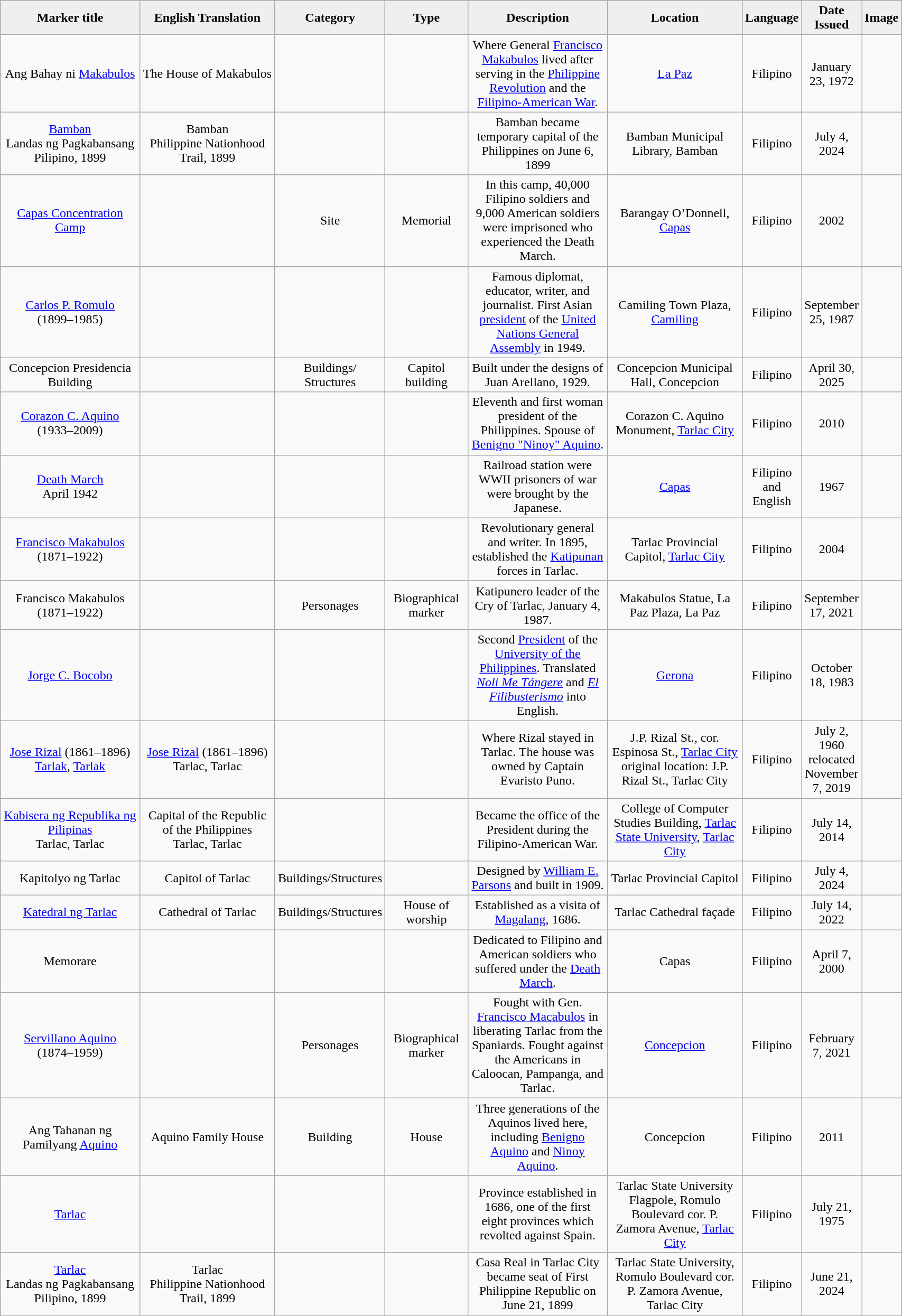<table class="wikitable" style="width:90%; text-align:center;">
<tr>
<th style="width:20%; background:#efefef;">Marker title</th>
<th style="width:20%; background:#efefef;">English Translation</th>
<th style="width:10%; background:#efefef;">Category</th>
<th style="width:10%; background:#efefef;">Type</th>
<th style="width:20%; background:#efefef;">Description</th>
<th style="width:20%; background:#efefef;">Location</th>
<th style="width:10%; background:#efefef;">Language</th>
<th style="width:10%; background:#efefef;">Date Issued</th>
<th style="width:10%; background:#efefef;">Image</th>
</tr>
<tr>
<td>Ang Bahay ni <a href='#'>Makabulos</a></td>
<td>The House of Makabulos</td>
<td></td>
<td></td>
<td>Where General <a href='#'>Francisco Makabulos</a> lived after serving in the <a href='#'>Philippine Revolution</a> and the <a href='#'>Filipino-American War</a>.</td>
<td><a href='#'>La Paz</a></td>
<td>Filipino</td>
<td>January 23, 1972</td>
<td><br></td>
</tr>
<tr>
<td><a href='#'>Bamban</a><br>Landas ng Pagkabansang Pilipino, 1899</td>
<td>Bamban<br>Philippine Nationhood Trail, 1899</td>
<td></td>
<td></td>
<td>Bamban became temporary capital of the Philippines on June 6, 1899</td>
<td>Bamban Municipal Library, Bamban</td>
<td>Filipino</td>
<td>July 4, 2024</td>
<td></td>
</tr>
<tr>
<td><a href='#'>Capas Concentration Camp</a></td>
<td></td>
<td>Site</td>
<td>Memorial</td>
<td>In this camp, 40,000 Filipino soldiers and 9,000 American soldiers were imprisoned who experienced the Death March.</td>
<td>Barangay O’Donnell, <a href='#'>Capas</a></td>
<td>Filipino</td>
<td>2002</td>
<td></td>
</tr>
<tr>
<td><a href='#'>Carlos P. Romulo</a> <br> (1899–1985)</td>
<td></td>
<td></td>
<td></td>
<td>Famous diplomat, educator, writer, and journalist. First Asian <a href='#'>president</a> of the <a href='#'>United Nations General Assembly</a> in 1949.</td>
<td>Camiling Town Plaza, <a href='#'>Camiling</a></td>
<td>Filipino</td>
<td>September 25, 1987</td>
<td></td>
</tr>
<tr>
<td>Concepcion Presidencia Building</td>
<td></td>
<td>Buildings/ Structures</td>
<td>Capitol building</td>
<td>Built under the designs of Juan Arellano, 1929.</td>
<td>Concepcion Municipal Hall, Concepcion</td>
<td>Filipino</td>
<td>April 30, 2025</td>
<td></td>
</tr>
<tr>
<td><a href='#'>Corazon C. Aquino</a> (1933–2009)</td>
<td></td>
<td></td>
<td></td>
<td>Eleventh and first woman president of the Philippines. Spouse of <a href='#'>Benigno "Ninoy" Aquino</a>.</td>
<td>Corazon C. Aquino Monument, <a href='#'>Tarlac City</a></td>
<td>Filipino</td>
<td>2010</td>
<td></td>
</tr>
<tr>
<td><a href='#'>Death March</a> <br> April 1942</td>
<td></td>
<td></td>
<td></td>
<td>Railroad station were WWII prisoners of war were brought by the Japanese.</td>
<td><a href='#'>Capas</a></td>
<td>Filipino and English</td>
<td>1967</td>
<td></td>
</tr>
<tr>
<td><a href='#'>Francisco Makabulos</a> (1871–1922)</td>
<td></td>
<td></td>
<td></td>
<td>Revolutionary general and writer. In 1895, established the <a href='#'>Katipunan</a> forces in Tarlac.</td>
<td>Tarlac Provincial Capitol, <a href='#'>Tarlac City</a></td>
<td>Filipino</td>
<td>2004</td>
<td><br></td>
</tr>
<tr>
<td>Francisco Makabulos (1871–1922)</td>
<td></td>
<td>Personages</td>
<td>Biographical marker</td>
<td>Katipunero leader of the Cry of Tarlac, January 4, 1987.</td>
<td>Makabulos Statue, La Paz Plaza, La Paz</td>
<td>Filipino</td>
<td>September 17, 2021</td>
<td></td>
</tr>
<tr>
<td><a href='#'>Jorge C. Bocobo</a></td>
<td></td>
<td></td>
<td></td>
<td>Second <a href='#'>President</a> of the <a href='#'>University of the Philippines</a>. Translated <em><a href='#'>Noli Me Tángere</a></em> and <em><a href='#'>El Filibusterismo</a></em> into English.</td>
<td><a href='#'>Gerona</a></td>
<td>Filipino</td>
<td>October 18, 1983</td>
<td></td>
</tr>
<tr>
<td><a href='#'>Jose Rizal</a> (1861–1896) <br> <a href='#'>Tarlak</a>, <a href='#'>Tarlak</a></td>
<td><a href='#'>Jose Rizal</a> (1861–1896) <br> Tarlac, Tarlac</td>
<td></td>
<td></td>
<td>Where Rizal stayed in Tarlac. The house was owned by Captain Evaristo Puno.</td>
<td>J.P. Rizal St., cor. Espinosa St., <a href='#'>Tarlac City</a><br>original location: J.P. Rizal St., Tarlac City</td>
<td>Filipino</td>
<td>July 2, 1960<br>relocated<br>November 7, 2019</td>
<td></td>
</tr>
<tr>
<td><a href='#'>Kabisera ng Republika ng Pilipinas</a><br>Tarlac, Tarlac</td>
<td>Capital of the Republic of the Philippines<br>Tarlac, Tarlac</td>
<td></td>
<td></td>
<td>Became the office of the President during the Filipino-American War.</td>
<td>College of Computer Studies Building, <a href='#'>Tarlac State University</a>, <a href='#'>Tarlac City</a></td>
<td>Filipino</td>
<td>July 14, 2014</td>
<td></td>
</tr>
<tr>
<td>Kapitolyo ng Tarlac</td>
<td>Capitol of Tarlac</td>
<td>Buildings/Structures</td>
<td></td>
<td>Designed by <a href='#'>William E. Parsons</a> and built in 1909.</td>
<td>Tarlac Provincial Capitol</td>
<td>Filipino</td>
<td>July 4, 2024</td>
<td></td>
</tr>
<tr>
<td><a href='#'>Katedral ng Tarlac</a></td>
<td>Cathedral of Tarlac</td>
<td>Buildings/Structures</td>
<td>House of worship</td>
<td>Established as a visita of <a href='#'>Magalang</a>, 1686.</td>
<td>Tarlac Cathedral façade</td>
<td>Filipino</td>
<td>July 14, 2022</td>
<td></td>
</tr>
<tr>
<td>Memorare</td>
<td></td>
<td></td>
<td></td>
<td>Dedicated to Filipino and American soldiers who suffered under the <a href='#'>Death March</a>.</td>
<td>Capas</td>
<td>Filipino</td>
<td>April 7, 2000</td>
<td></td>
</tr>
<tr>
<td><a href='#'>Servillano Aquino</a><br>(1874–1959)</td>
<td></td>
<td>Personages</td>
<td>Biographical marker</td>
<td>Fought with Gen. <a href='#'>Francisco Macabulos</a> in liberating Tarlac from the Spaniards. Fought against the Americans in Caloocan, Pampanga, and Tarlac.</td>
<td><a href='#'>Concepcion</a></td>
<td>Filipino</td>
<td>February 7, 2021</td>
<td></td>
</tr>
<tr>
<td>Ang Tahanan ng Pamilyang <a href='#'>Aquino</a></td>
<td>Aquino Family House</td>
<td>Building</td>
<td>House</td>
<td>Three generations of the Aquinos lived here, including <a href='#'>Benigno Aquino</a> and <a href='#'>Ninoy Aquino</a>.</td>
<td>Concepcion</td>
<td>Filipino</td>
<td>2011</td>
<td></td>
</tr>
<tr>
<td><a href='#'>Tarlac</a></td>
<td></td>
<td></td>
<td></td>
<td>Province established in 1686, one of the first eight provinces which revolted against Spain.</td>
<td>Tarlac State University Flagpole, Romulo Boulevard cor. P. Zamora Avenue, <a href='#'>Tarlac City</a></td>
<td>Filipino</td>
<td>July 21, 1975</td>
<td></td>
</tr>
<tr>
<td><a href='#'>Tarlac</a><br>Landas ng Pagkabansang Pilipino, 1899</td>
<td>Tarlac<br>Philippine Nationhood Trail, 1899</td>
<td></td>
<td></td>
<td>Casa Real in Tarlac City became seat of First Philippine Republic on June 21, 1899</td>
<td>Tarlac State University, Romulo Boulevard cor. P. Zamora Avenue, Tarlac City</td>
<td>Filipino</td>
<td>June 21, 2024</td>
<td></td>
</tr>
</table>
